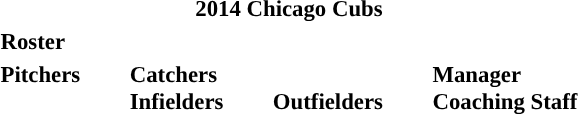<table class="toccolours" style="font-size: 95%;">
<tr>
<th colspan="10">2014 Chicago Cubs</th>
</tr>
<tr>
<td colspan="10"><strong>Roster</strong></td>
</tr>
<tr>
<td valign="top"><strong>Pitchers</strong><br>
























</td>
<td width="25px"></td>
<td valign="top"><strong>Catchers</strong><br>



<strong>Infielders</strong>







</td>
<td width="25px"></td>
<td valign="top"><br><strong>Outfielders</strong>









</td>
<td width="25px"></td>
<td valign="top"><strong>Manager</strong><br>
<strong>Coaching Staff</strong>
 
 
 
 
 
 
 
 
 
 </td>
</tr>
</table>
